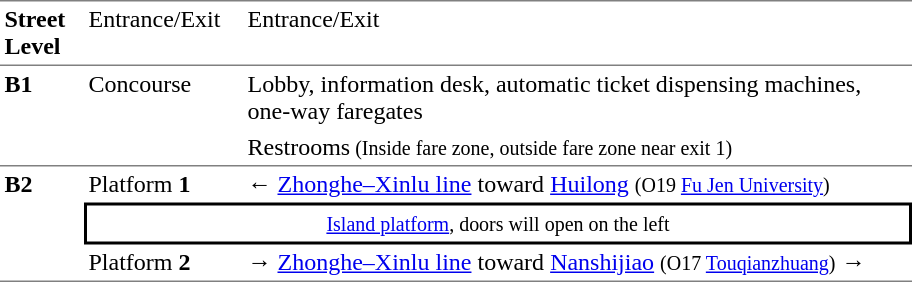<table table border=0 cellspacing=0 cellpadding=3>
<tr>
<td style="border-bottom:solid 1px gray;border-top:solid 1px gray;" width=50 valign=top><strong>Street Level</strong></td>
<td style="border-top:solid 1px gray;border-bottom:solid 1px gray;" width=100 valign=top>Entrance/Exit</td>
<td style="border-top:solid 1px gray;border-bottom:solid 1px gray;" width=440 valign=top>Entrance/Exit</td>
</tr>
<tr>
<td style="border-bottom:solid 1px gray;" rowspan=2 valign=top><strong>B1</strong></td>
<td style="border-bottom:solid 1px gray;" rowspan=2 valign=top>Concourse</td>
<td width=390>Lobby, information desk, automatic ticket dispensing machines, one-way faregates</td>
</tr>
<tr>
<td style="border-bottom:solid 1px gray;">Restrooms<small> (Inside fare zone, outside fare zone near exit 1)</small></td>
</tr>
<tr>
<td style="border-bottom:solid 1px gray;" rowspan=3 valign=top><strong>B2</strong></td>
<td>Platform <span><strong>1</strong></span></td>
<td>←  <a href='#'>Zhonghe–Xinlu line</a> toward <a href='#'>Huilong</a> <small>(O19 <a href='#'>Fu Jen University</a>)</small></td>
</tr>
<tr>
<td style="border-top:solid 2px black;border-right:solid 2px black;border-left:solid 2px black;border-bottom:solid 2px black;text-align:center;" colspan=2><small><a href='#'>Island platform</a>, doors will open on the left</small></td>
</tr>
<tr>
<td style="border-bottom:solid 1px gray;">Platform <span><strong>2</strong></span></td>
<td style="border-bottom:solid 1px gray;"><span>→</span>  <a href='#'>Zhonghe–Xinlu line</a> toward <a href='#'>Nanshijiao</a> <small>(O17 <a href='#'>Touqianzhuang</a>)</small> →</td>
</tr>
</table>
